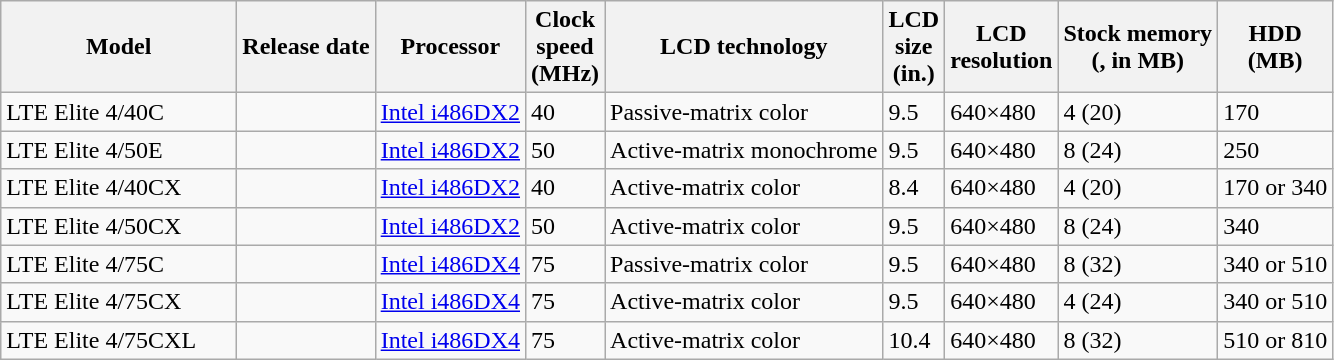<table class="wikitable sortable">
<tr>
<th scope="col" style="min-width: 150px">Model</th>
<th>Release date</th>
<th>Processor</th>
<th>Clock<br>speed<br>(MHz)</th>
<th>LCD technology</th>
<th>LCD <br>size<br>(in.)</th>
<th>LCD <br>resolution</th>
<th>Stock memory<br>(, in MB)</th>
<th>HDD<br>(MB)</th>
</tr>
<tr>
<td>LTE Elite 4/40C</td>
<td></td>
<td><a href='#'>Intel i486DX2</a></td>
<td>40</td>
<td>Passive-matrix color</td>
<td>9.5</td>
<td>640×480</td>
<td>4 (20)</td>
<td>170</td>
</tr>
<tr>
<td>LTE Elite 4/50E</td>
<td></td>
<td><a href='#'>Intel i486DX2</a></td>
<td>50</td>
<td>Active-matrix monochrome</td>
<td>9.5</td>
<td>640×480</td>
<td>8 (24)</td>
<td>250</td>
</tr>
<tr>
<td>LTE Elite 4/40CX</td>
<td></td>
<td><a href='#'>Intel i486DX2</a></td>
<td>40</td>
<td>Active-matrix color</td>
<td>8.4</td>
<td>640×480</td>
<td>4 (20)</td>
<td>170 or 340</td>
</tr>
<tr>
<td>LTE Elite 4/50CX</td>
<td></td>
<td><a href='#'>Intel i486DX2</a></td>
<td>50</td>
<td>Active-matrix color</td>
<td>9.5</td>
<td>640×480</td>
<td>8 (24)</td>
<td>340</td>
</tr>
<tr>
<td>LTE Elite 4/75C</td>
<td></td>
<td><a href='#'>Intel i486DX4</a></td>
<td>75</td>
<td>Passive-matrix color</td>
<td>9.5</td>
<td>640×480</td>
<td>8 (32)</td>
<td>340 or 510</td>
</tr>
<tr>
<td>LTE Elite 4/75CX</td>
<td></td>
<td><a href='#'>Intel i486DX4</a></td>
<td>75</td>
<td>Active-matrix color</td>
<td>9.5</td>
<td>640×480</td>
<td>4 (24)</td>
<td>340 or 510</td>
</tr>
<tr>
<td>LTE Elite 4/75CXL</td>
<td></td>
<td><a href='#'>Intel i486DX4</a></td>
<td>75</td>
<td>Active-matrix color</td>
<td>10.4</td>
<td>640×480</td>
<td>8 (32)</td>
<td>510 or 810</td>
</tr>
</table>
